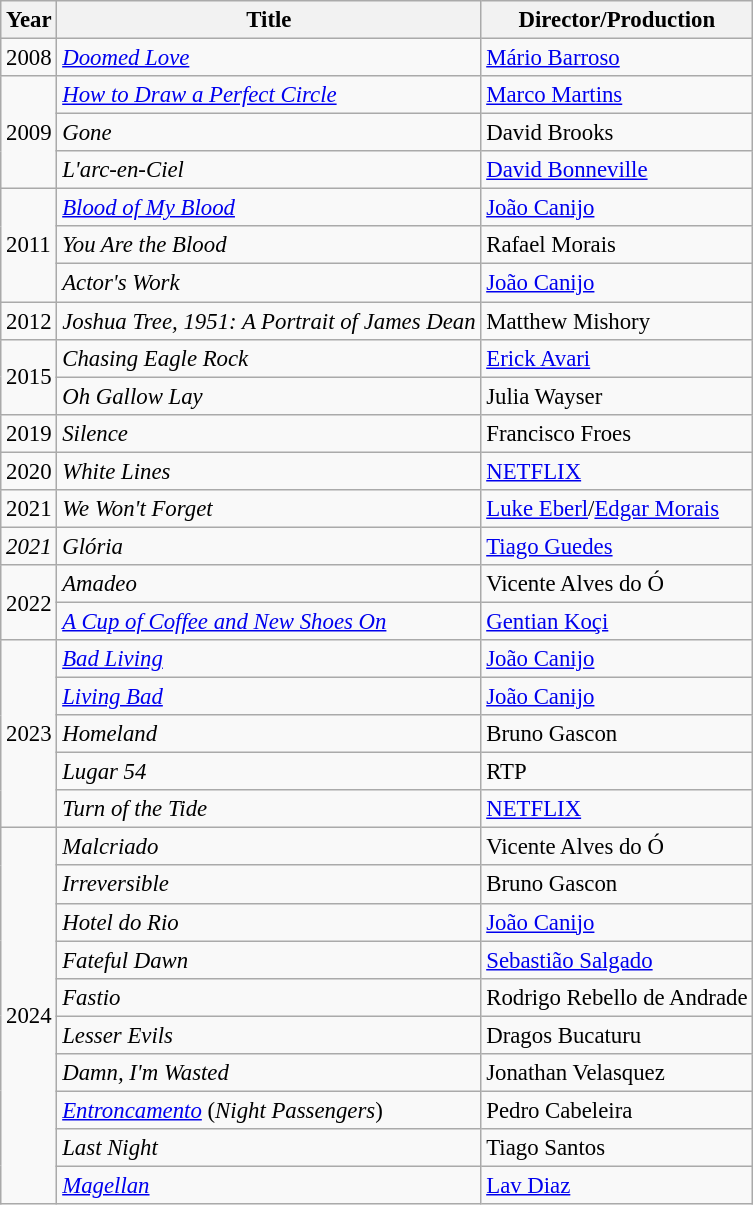<table class="wikitable" style="font-size:95%;">
<tr>
<th>Year</th>
<th>Title</th>
<th>Director/Production</th>
</tr>
<tr>
<td>2008</td>
<td><em><a href='#'>Doomed Love</a></em></td>
<td><a href='#'>Mário Barroso</a></td>
</tr>
<tr>
<td rowspan="3">2009</td>
<td><em><a href='#'>How to Draw a Perfect Circle</a></em></td>
<td><a href='#'>Marco Martins</a></td>
</tr>
<tr>
<td><em>Gone</em></td>
<td>David Brooks</td>
</tr>
<tr>
<td><em>L'arc-en-Ciel</em></td>
<td><a href='#'>David Bonneville</a></td>
</tr>
<tr>
<td rowspan="3">2011</td>
<td><em><a href='#'>Blood of My Blood</a></em></td>
<td><a href='#'>João Canijo</a></td>
</tr>
<tr>
<td><em>You Are the Blood</em></td>
<td>Rafael Morais</td>
</tr>
<tr>
<td><em>Actor's Work</em></td>
<td><a href='#'>João Canijo</a></td>
</tr>
<tr>
<td>2012</td>
<td><em>Joshua Tree, 1951: A Portrait of James Dean</em></td>
<td>Matthew Mishory</td>
</tr>
<tr>
<td rowspan="2">2015</td>
<td><em>Chasing Eagle Rock</em></td>
<td><a href='#'>Erick Avari</a></td>
</tr>
<tr>
<td><em>Oh Gallow Lay</em></td>
<td>Julia Wayser</td>
</tr>
<tr>
<td>2019</td>
<td><em>Silence</em></td>
<td>Francisco Froes</td>
</tr>
<tr>
<td>2020</td>
<td><em>White Lines</em></td>
<td><a href='#'>NETFLIX</a></td>
</tr>
<tr>
<td>2021</td>
<td><em>We Won't Forget</em></td>
<td><a href='#'>Luke Eberl</a>/<a href='#'>Edgar Morais</a></td>
</tr>
<tr>
<td><em>2021</em></td>
<td><em>Glória</em></td>
<td><a href='#'>Tiago Guedes</a></td>
</tr>
<tr>
<td rowspan="2">2022</td>
<td><em>Amadeo</em></td>
<td>Vicente Alves do Ó</td>
</tr>
<tr>
<td><em><a href='#'>A Cup of Coffee and New Shoes On</a></em></td>
<td><a href='#'>Gentian Koçi</a></td>
</tr>
<tr>
<td rowspan="5">2023</td>
<td><em><a href='#'>Bad Living</a></em></td>
<td><a href='#'>João Canijo</a></td>
</tr>
<tr>
<td><em><a href='#'>Living Bad</a></em></td>
<td><a href='#'>João Canijo</a></td>
</tr>
<tr>
<td><em>Homeland</em></td>
<td>Bruno Gascon</td>
</tr>
<tr>
<td><em>Lugar 54</em></td>
<td>RTP</td>
</tr>
<tr>
<td><em>Turn of the Tide</em></td>
<td><a href='#'>NETFLIX</a></td>
</tr>
<tr>
<td rowspan="10">2024</td>
<td><em>Malcriado</em></td>
<td>Vicente Alves do Ó</td>
</tr>
<tr>
<td><em>Irreversible</em></td>
<td>Bruno Gascon</td>
</tr>
<tr>
<td><em>Hotel do Rio</em></td>
<td><a href='#'>João Canijo</a></td>
</tr>
<tr>
<td><em>Fateful Dawn</em></td>
<td><a href='#'>Sebastião Salgado</a></td>
</tr>
<tr>
<td><em>Fastio</em></td>
<td>Rodrigo Rebello de Andrade</td>
</tr>
<tr>
<td><em>Lesser Evils</em></td>
<td>Dragos Bucaturu</td>
</tr>
<tr>
<td><em>Damn, I'm Wasted</em></td>
<td>Jonathan Velasquez</td>
</tr>
<tr>
<td><em><a href='#'>Entroncamento</a></em> (<em>Night Passengers</em>)</td>
<td>Pedro Cabeleira</td>
</tr>
<tr>
<td><em>Last Night</em></td>
<td>Tiago Santos</td>
</tr>
<tr>
<td><em><a href='#'>Magellan</a></em></td>
<td><a href='#'>Lav Diaz</a></td>
</tr>
</table>
